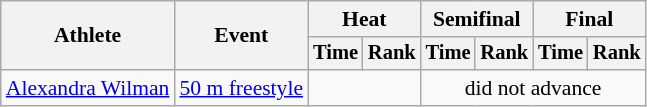<table class=wikitable style="font-size:90%">
<tr>
<th rowspan="2">Athlete</th>
<th rowspan="2">Event</th>
<th colspan="2">Heat</th>
<th colspan="2">Semifinal</th>
<th colspan="2">Final</th>
</tr>
<tr style="font-size:95%">
<th>Time</th>
<th>Rank</th>
<th>Time</th>
<th>Rank</th>
<th>Time</th>
<th>Rank</th>
</tr>
<tr align=center>
<td align=left><a href='#'>Alexandra Wilman</a></td>
<td align=left><a href='#'>50 m freestyle</a></td>
<td colspan=2></td>
<td colspan=4>did not advance</td>
</tr>
</table>
